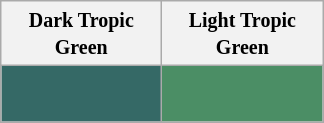<table class="wikitable">
<tr>
<th><small>Dark Tropic Green</small></th>
<th><small>Light Tropic Green</small></th>
</tr>
<tr>
<td Style="height:30px; width:100px; background:#356966;"></td>
<td Style="height:30px; width:100px; background:#4B8E65;"></td>
</tr>
</table>
